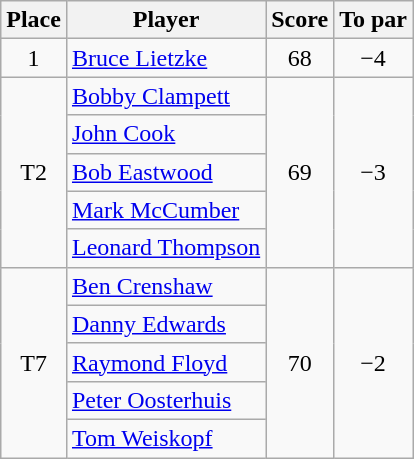<table class="wikitable">
<tr>
<th>Place</th>
<th>Player</th>
<th>Score</th>
<th>To par</th>
</tr>
<tr>
<td align=center>1</td>
<td> <a href='#'>Bruce Lietzke</a></td>
<td align=center>68</td>
<td align=center>−4</td>
</tr>
<tr>
<td rowspan=5 align=center>T2</td>
<td> <a href='#'>Bobby Clampett</a></td>
<td rowspan=5 align=center>69</td>
<td rowspan=5 align=center>−3</td>
</tr>
<tr>
<td> <a href='#'>John Cook</a></td>
</tr>
<tr>
<td> <a href='#'>Bob Eastwood</a></td>
</tr>
<tr>
<td> <a href='#'>Mark McCumber</a></td>
</tr>
<tr>
<td> <a href='#'>Leonard Thompson</a></td>
</tr>
<tr>
<td rowspan=5 align=center>T7</td>
<td> <a href='#'>Ben Crenshaw</a></td>
<td rowspan=5 align=center>70</td>
<td rowspan=5 align=center>−2</td>
</tr>
<tr>
<td> <a href='#'>Danny Edwards</a></td>
</tr>
<tr>
<td> <a href='#'>Raymond Floyd</a></td>
</tr>
<tr>
<td> <a href='#'>Peter Oosterhuis</a></td>
</tr>
<tr>
<td> <a href='#'>Tom Weiskopf</a></td>
</tr>
</table>
